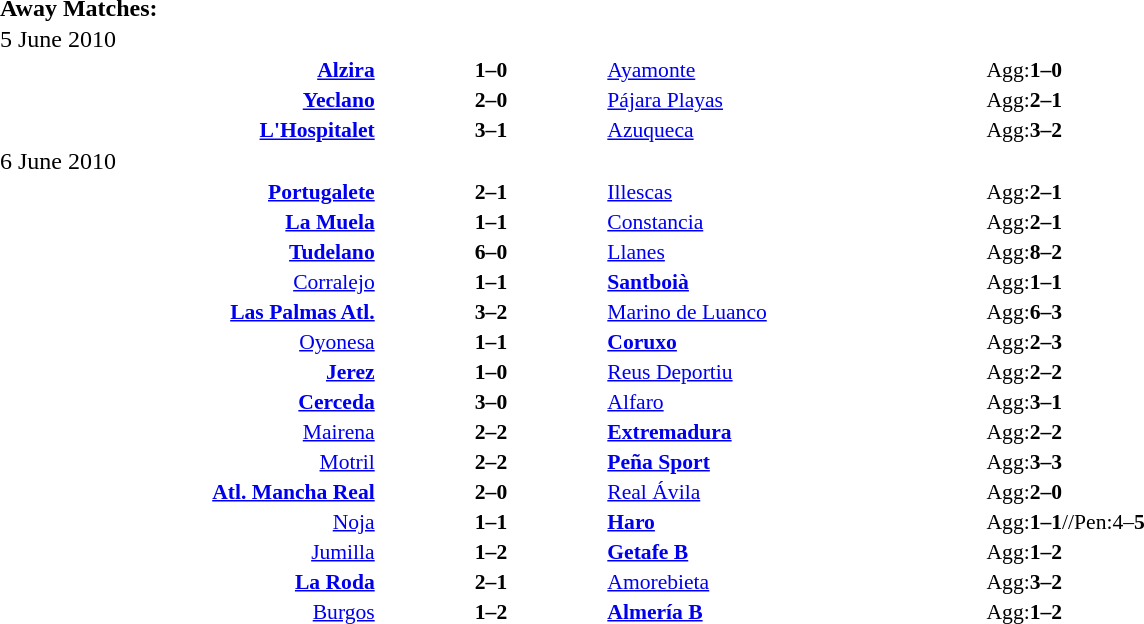<table width=100% cellspacing=1>
<tr>
<th width=20%></th>
<th width=12%></th>
<th width=20%></th>
<th></th>
</tr>
<tr>
<td><strong>Away Matches:</strong></td>
</tr>
<tr>
<td>5 June 2010</td>
</tr>
<tr style=font-size:90%>
<td align=right><strong><a href='#'>Alzira</a></strong></td>
<td align=center><strong>1–0</strong></td>
<td><a href='#'>Ayamonte</a></td>
<td>Agg:<strong>1–0</strong></td>
</tr>
<tr style=font-size:90%>
<td align=right><strong><a href='#'>Yeclano</a></strong></td>
<td align=center><strong>2–0</strong></td>
<td><a href='#'>Pájara Playas</a></td>
<td>Agg:<strong>2–1</strong></td>
</tr>
<tr style=font-size:90%>
<td align=right><strong><a href='#'>L'Hospitalet</a></strong></td>
<td align=center><strong>3–1</strong></td>
<td><a href='#'>Azuqueca</a></td>
<td>Agg:<strong>3–2</strong></td>
</tr>
<tr>
<td>6 June 2010</td>
</tr>
<tr style=font-size:90%>
<td align=right><strong><a href='#'>Portugalete</a></strong></td>
<td align=center><strong>2–1</strong></td>
<td><a href='#'>Illescas</a></td>
<td>Agg:<strong>2–1</strong></td>
</tr>
<tr style=font-size:90%>
<td align=right><strong><a href='#'>La Muela</a></strong></td>
<td align=center><strong>1–1</strong></td>
<td><a href='#'>Constancia</a></td>
<td>Agg:<strong>2–1</strong></td>
</tr>
<tr style=font-size:90%>
<td align=right><strong><a href='#'>Tudelano</a></strong></td>
<td align=center><strong>6–0</strong></td>
<td><a href='#'>Llanes</a></td>
<td>Agg:<strong>8–2</strong></td>
</tr>
<tr style=font-size:90%>
<td align=right><a href='#'>Corralejo</a></td>
<td align=center><strong>1–1</strong></td>
<td><strong><a href='#'>Santboià</a></strong></td>
<td>Agg:<strong>1–1</strong></td>
</tr>
<tr style=font-size:90%>
<td align=right><strong><a href='#'>Las Palmas Atl.</a></strong></td>
<td align=center><strong>3–2</strong></td>
<td><a href='#'>Marino de Luanco</a></td>
<td>Agg:<strong>6–3</strong></td>
</tr>
<tr style=font-size:90%>
<td align=right><a href='#'>Oyonesa</a></td>
<td align=center><strong>1–1</strong></td>
<td><strong><a href='#'>Coruxo</a></strong></td>
<td>Agg:<strong>2–3</strong></td>
</tr>
<tr style=font-size:90%>
<td align=right><strong><a href='#'>Jerez</a></strong></td>
<td align=center><strong>1–0</strong></td>
<td><a href='#'>Reus Deportiu</a></td>
<td>Agg:<strong>2–2</strong></td>
</tr>
<tr style=font-size:90%>
<td align=right><strong><a href='#'>Cerceda</a></strong></td>
<td align=center><strong>3–0</strong></td>
<td><a href='#'>Alfaro</a></td>
<td>Agg:<strong>3–1</strong></td>
</tr>
<tr style=font-size:90%>
<td align=right><a href='#'>Mairena</a></td>
<td align=center><strong>2–2</strong></td>
<td><strong><a href='#'>Extremadura</a></strong></td>
<td>Agg:<strong>2–2</strong></td>
</tr>
<tr style=font-size:90%>
<td align=right><a href='#'>Motril</a></td>
<td align=center><strong>2–2</strong></td>
<td><strong><a href='#'>Peña Sport</a></strong></td>
<td>Agg:<strong>3–3</strong></td>
</tr>
<tr style=font-size:90%>
<td align=right><strong><a href='#'>Atl. Mancha Real</a></strong></td>
<td align=center><strong>2–0</strong></td>
<td><a href='#'>Real Ávila</a></td>
<td>Agg:<strong>2–0</strong></td>
</tr>
<tr style=font-size:90%>
<td align=right><a href='#'>Noja</a></td>
<td align=center><strong>1–1</strong></td>
<td><strong><a href='#'>Haro</a></strong></td>
<td>Agg:<strong>1–1</strong>//Pen:4–<strong>5</strong></td>
</tr>
<tr style=font-size:90%>
<td align=right><a href='#'>Jumilla</a></td>
<td align=center><strong>1–2</strong></td>
<td><strong><a href='#'>Getafe B</a></strong></td>
<td>Agg:<strong>1–2</strong></td>
</tr>
<tr style=font-size:90%>
<td align=right><strong><a href='#'>La Roda</a></strong></td>
<td align=center><strong>2–1</strong></td>
<td><a href='#'>Amorebieta</a></td>
<td>Agg:<strong>3–2</strong></td>
</tr>
<tr style=font-size:90%>
<td align=right><a href='#'>Burgos</a></td>
<td align=center><strong>1–2</strong></td>
<td><strong><a href='#'>Almería B</a></strong></td>
<td>Agg:<strong>1–2</strong></td>
</tr>
</table>
